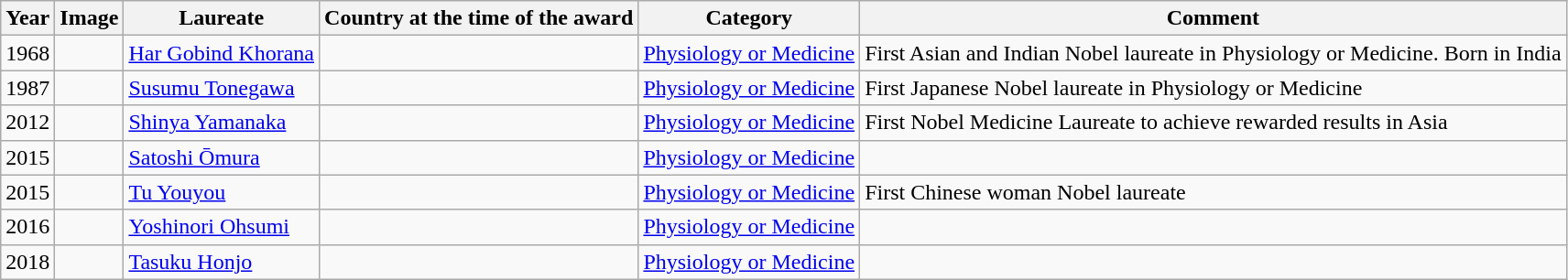<table class="wikitable sortable">
<tr>
<th>Year</th>
<th>Image</th>
<th>Laureate</th>
<th>Country at the time of the award</th>
<th>Category</th>
<th>Comment</th>
</tr>
<tr>
<td>1968</td>
<td></td>
<td><a href='#'>Har Gobind Khorana</a></td>
<td></td>
<td><a href='#'>Physiology or Medicine</a></td>
<td>First Asian and Indian Nobel laureate in Physiology or Medicine. Born in India</td>
</tr>
<tr>
<td>1987</td>
<td></td>
<td><a href='#'>Susumu Tonegawa</a></td>
<td></td>
<td><a href='#'>Physiology or Medicine</a></td>
<td>First Japanese Nobel laureate in Physiology or Medicine</td>
</tr>
<tr>
<td>2012</td>
<td></td>
<td><a href='#'>Shinya Yamanaka</a></td>
<td></td>
<td><a href='#'>Physiology or Medicine</a></td>
<td>First Nobel Medicine Laureate to achieve rewarded results in Asia</td>
</tr>
<tr>
<td>2015</td>
<td></td>
<td><a href='#'>Satoshi Ōmura</a></td>
<td></td>
<td><a href='#'>Physiology or Medicine</a></td>
<td></td>
</tr>
<tr>
<td>2015</td>
<td></td>
<td><a href='#'>Tu Youyou</a></td>
<td></td>
<td><a href='#'>Physiology or Medicine</a></td>
<td>First Chinese woman Nobel laureate</td>
</tr>
<tr>
<td>2016</td>
<td></td>
<td><a href='#'>Yoshinori Ohsumi</a></td>
<td></td>
<td><a href='#'>Physiology or Medicine</a></td>
<td></td>
</tr>
<tr>
<td>2018</td>
<td></td>
<td><a href='#'>Tasuku Honjo</a></td>
<td></td>
<td><a href='#'>Physiology or Medicine</a></td>
<td></td>
</tr>
</table>
